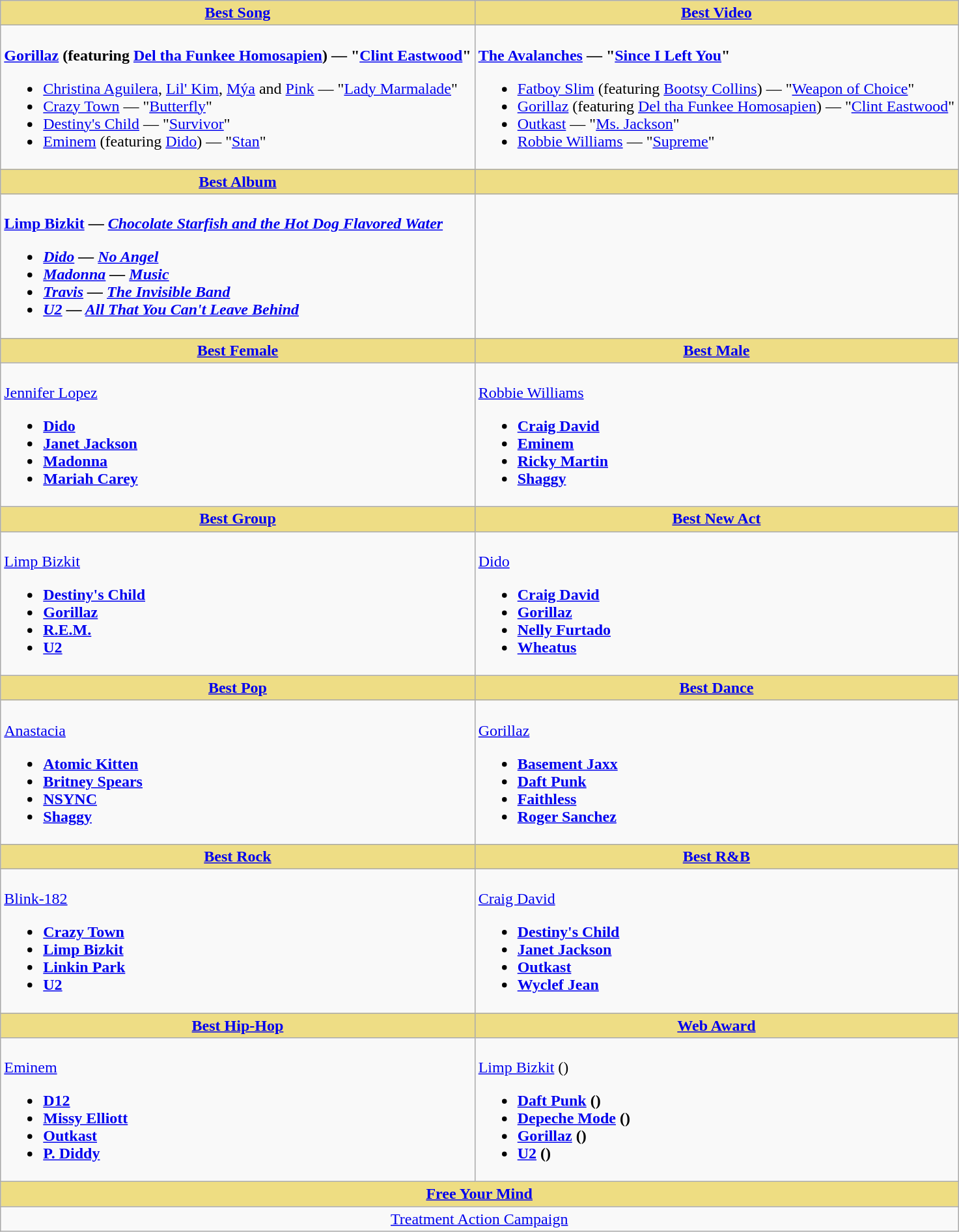<table class=wikitable style="width=100%">
<tr>
<th style="background:#EEDD85; width=50%"><a href='#'>Best Song</a></th>
<th style="background:#EEDD85; width=50%"><a href='#'>Best Video</a></th>
</tr>
<tr>
<td valign="top"><br><strong><a href='#'>Gorillaz</a> (featuring <a href='#'>Del tha Funkee Homosapien</a>) — "<a href='#'>Clint Eastwood</a>"</strong><ul><li><a href='#'>Christina Aguilera</a>, <a href='#'>Lil' Kim</a>, <a href='#'>Mýa</a> and <a href='#'>Pink</a> — "<a href='#'>Lady Marmalade</a>"</li><li><a href='#'>Crazy Town</a> — "<a href='#'>Butterfly</a>"</li><li><a href='#'>Destiny's Child</a> — "<a href='#'>Survivor</a>"</li><li><a href='#'>Eminem</a> (featuring <a href='#'>Dido</a>) — "<a href='#'>Stan</a>"</li></ul></td>
<td valign="top"><br><strong><a href='#'>The Avalanches</a> — "<a href='#'>Since I Left You</a>"</strong><ul><li><a href='#'>Fatboy Slim</a> (featuring <a href='#'>Bootsy Collins</a>) — "<a href='#'>Weapon of Choice</a>"</li><li><a href='#'>Gorillaz</a> (featuring <a href='#'>Del tha Funkee Homosapien</a>) — "<a href='#'>Clint Eastwood</a>"</li><li><a href='#'>Outkast</a> — "<a href='#'>Ms. Jackson</a>"</li><li><a href='#'>Robbie Williams</a> — "<a href='#'>Supreme</a>"</li></ul></td>
</tr>
<tr>
<th style="background:#EEDD85; width=50%"><a href='#'>Best Album</a></th>
<th style="background:#EEDD85; width=50%"></th>
</tr>
<tr>
<td valign="top"><br><strong><a href='#'>Limp Bizkit</a> — <em><a href='#'>Chocolate Starfish and the Hot Dog Flavored Water</a><strong><em><ul><li><a href='#'>Dido</a> — </em><a href='#'>No Angel</a><em></li><li><a href='#'>Madonna</a> — </em><a href='#'>Music</a><em></li><li><a href='#'>Travis</a> — </em><a href='#'>The Invisible Band</a><em></li><li><a href='#'>U2</a> — </em><a href='#'>All That You Can't Leave Behind</a><em></li></ul></td>
<td valign="top"></td>
</tr>
<tr>
<th style="background:#EEDD85; width=50%"><a href='#'>Best Female</a></th>
<th style="background:#EEDD85; width=50%"><a href='#'>Best Male</a></th>
</tr>
<tr>
<td valign="top"><br></strong><a href='#'>Jennifer Lopez</a><strong><ul><li><a href='#'>Dido</a></li><li><a href='#'>Janet Jackson</a></li><li><a href='#'>Madonna</a></li><li><a href='#'>Mariah Carey</a></li></ul></td>
<td valign="top"><br></strong><a href='#'>Robbie Williams</a><strong><ul><li><a href='#'>Craig David</a></li><li><a href='#'>Eminem</a></li><li><a href='#'>Ricky Martin</a></li><li><a href='#'>Shaggy</a></li></ul></td>
</tr>
<tr>
<th style="background:#EEDD85; width=50%"><a href='#'>Best Group</a></th>
<th style="background:#EEDD85; width=50%"><a href='#'>Best New Act</a></th>
</tr>
<tr>
<td valign="top"><br></strong><a href='#'>Limp Bizkit</a><strong><ul><li><a href='#'>Destiny's Child</a></li><li><a href='#'>Gorillaz</a></li><li><a href='#'>R.E.M.</a></li><li><a href='#'>U2</a></li></ul></td>
<td valign="top"><br></strong><a href='#'>Dido</a><strong><ul><li><a href='#'>Craig David</a></li><li><a href='#'>Gorillaz</a></li><li><a href='#'>Nelly Furtado</a></li><li><a href='#'>Wheatus</a></li></ul></td>
</tr>
<tr>
<th style="background:#EEDD85; width=50%"><a href='#'>Best Pop</a></th>
<th style="background:#EEDD85; width=50%"><a href='#'>Best Dance</a></th>
</tr>
<tr>
<td valign="top"><br></strong><a href='#'>Anastacia</a><strong><ul><li><a href='#'>Atomic Kitten</a></li><li><a href='#'>Britney Spears</a></li><li><a href='#'>NSYNC</a></li><li><a href='#'>Shaggy</a></li></ul></td>
<td valign="top"><br></strong><a href='#'>Gorillaz</a><strong><ul><li><a href='#'>Basement Jaxx</a></li><li><a href='#'>Daft Punk</a></li><li><a href='#'>Faithless</a></li><li><a href='#'>Roger Sanchez</a></li></ul></td>
</tr>
<tr>
<th style="background:#EEDD85; width=50%"><a href='#'>Best Rock</a></th>
<th style="background:#EEDD85; width=50%"><a href='#'>Best R&B</a></th>
</tr>
<tr>
<td valign="top"><br></strong><a href='#'>Blink-182</a><strong><ul><li><a href='#'>Crazy Town</a></li><li><a href='#'>Limp Bizkit</a></li><li><a href='#'>Linkin Park</a></li><li><a href='#'>U2</a></li></ul></td>
<td valign="top"><br></strong><a href='#'>Craig David</a><strong><ul><li><a href='#'>Destiny's Child</a></li><li><a href='#'>Janet Jackson</a></li><li><a href='#'>Outkast</a></li><li><a href='#'>Wyclef Jean</a></li></ul></td>
</tr>
<tr>
<th style="background:#EEDD85; width=50%"><a href='#'>Best Hip-Hop</a></th>
<th style="background:#EEDD85; width=50%"><a href='#'>Web Award</a></th>
</tr>
<tr>
<td valign="top"><br></strong><a href='#'>Eminem</a><strong><ul><li><a href='#'>D12</a></li><li><a href='#'>Missy Elliott</a></li><li><a href='#'>Outkast</a></li><li><a href='#'>P. Diddy</a></li></ul></td>
<td valign="top"><br></strong><a href='#'>Limp Bizkit</a> ()<strong><ul><li><a href='#'>Daft Punk</a> ()</li><li><a href='#'>Depeche Mode</a> ()</li><li><a href='#'>Gorillaz</a> ()</li><li><a href='#'>U2</a> ()</li></ul></td>
</tr>
<tr>
<th style="background:#EEDD82; width=50%" colspan="2"><a href='#'>Free Your Mind</a></th>
</tr>
<tr>
<td colspan="2" style="text-align: center;"></strong><a href='#'>Treatment Action Campaign</a><strong></td>
</tr>
</table>
